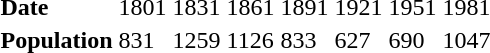<table>
<tr>
<td><strong>Date</strong></td>
<td>1801</td>
<td>1831</td>
<td>1861</td>
<td>1891</td>
<td>1921</td>
<td>1951</td>
<td>1981</td>
</tr>
<tr>
<td><strong>Population</strong></td>
<td>831</td>
<td>1259</td>
<td>1126</td>
<td>833</td>
<td>627</td>
<td>690</td>
<td>1047</td>
</tr>
<tr>
</tr>
</table>
